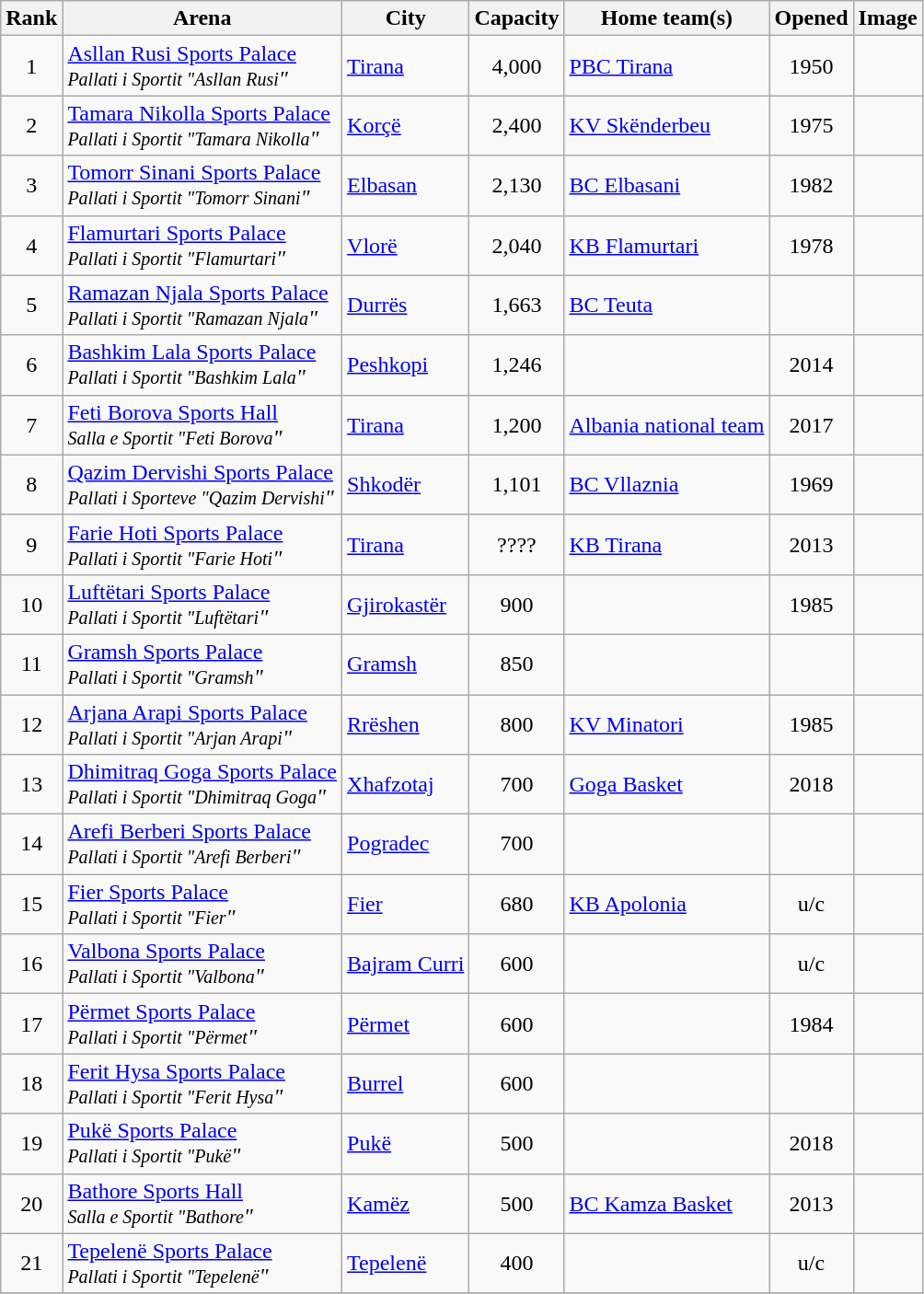<table class="wikitable sortable">
<tr>
<th>Rank</th>
<th>Arena</th>
<th>City</th>
<th>Capacity</th>
<th>Home team(s)</th>
<th>Opened</th>
<th>Image</th>
</tr>
<tr>
<td align="center">1</td>
<td><a href='#'>Asllan Rusi Sports Palace</a><br><em><small>Pallati i Sportit "Asllan Rusi</small>"</em></td>
<td><a href='#'>Tirana</a></td>
<td align="center">4,000</td>
<td><a href='#'>PBC Tirana</a></td>
<td align="center">1950</td>
<td></td>
</tr>
<tr>
<td align="center">2</td>
<td><a href='#'>Tamara Nikolla Sports Palace</a><br><em><small>Pallati i Sportit "Tamara Nikolla</small>"</em></td>
<td><a href='#'>Korçë</a></td>
<td align="center">2,400</td>
<td><a href='#'>KV Skënderbeu</a></td>
<td align="center">1975</td>
<td></td>
</tr>
<tr>
<td align="center">3</td>
<td><a href='#'>Tomorr Sinani Sports Palace</a><br><em><small>Pallati i Sportit "Tomorr Sinani</small>"</em></td>
<td><a href='#'>Elbasan</a></td>
<td align="center">2,130</td>
<td><a href='#'>BC Elbasani</a></td>
<td align="center">1982</td>
<td></td>
</tr>
<tr>
<td align="center">4</td>
<td><a href='#'>Flamurtari Sports Palace</a><br><em><small>Pallati i Sportit "Flamurtari</small>"</em></td>
<td><a href='#'>Vlorë</a></td>
<td align="center">2,040</td>
<td><a href='#'>KB Flamurtari</a></td>
<td align="center">1978</td>
<td></td>
</tr>
<tr>
<td align="center">5</td>
<td><a href='#'>Ramazan Njala Sports Palace</a><br><em><small>Pallati i Sportit "Ramazan Njala</small>"</em></td>
<td><a href='#'>Durrës</a></td>
<td align="center">1,663</td>
<td><a href='#'>BC Teuta</a></td>
<td align="center"></td>
<td></td>
</tr>
<tr>
<td align="center">6</td>
<td><a href='#'>Bashkim Lala Sports Palace</a><br><em><small>Pallati i Sportit "Bashkim Lala</small>"</em></td>
<td><a href='#'>Peshkopi</a></td>
<td align="center">1,246</td>
<td></td>
<td align="center">2014</td>
<td></td>
</tr>
<tr>
<td align="center">7</td>
<td><a href='#'>Feti Borova Sports Hall</a><br><em><small>Salla e Sportit "Feti Borova</small>"</em></td>
<td><a href='#'>Tirana</a></td>
<td align="center">1,200</td>
<td><a href='#'>Albania national team</a></td>
<td align="center">2017</td>
<td></td>
</tr>
<tr>
<td align="center">8</td>
<td><a href='#'>Qazim Dervishi Sports Palace</a><br><em><small>Pallati i Sporteve "Qazim Dervishi</small>"</em></td>
<td><a href='#'>Shkodër</a></td>
<td align="center">1,101</td>
<td><a href='#'>BC Vllaznia</a></td>
<td align="center">1969</td>
<td></td>
</tr>
<tr>
<td align="center">9</td>
<td><a href='#'>Farie Hoti Sports Palace</a><br><em><small>Pallati i Sportit "Farie Hoti</small>"</em></td>
<td><a href='#'>Tirana</a></td>
<td align="center">????</td>
<td><a href='#'>KB Tirana</a></td>
<td align="center">2013</td>
<td></td>
</tr>
<tr>
<td align="center">10</td>
<td><a href='#'>Luftëtari Sports Palace</a><br><em><small>Pallati i Sportit "Luftëtari</small>"</em></td>
<td><a href='#'>Gjirokastër</a></td>
<td align="center">900</td>
<td></td>
<td align="center">1985</td>
<td></td>
</tr>
<tr>
<td align="center">11</td>
<td><a href='#'>Gramsh Sports Palace</a><br><em><small>Pallati i Sportit "Gramsh</small>"</em></td>
<td><a href='#'>Gramsh</a></td>
<td align="center">850</td>
<td></td>
<td align="center"></td>
<td></td>
</tr>
<tr>
<td align="center">12</td>
<td><a href='#'>Arjana Arapi Sports Palace</a><br><em><small>Pallati i Sportit "Arjan Arapi</small>"</em></td>
<td><a href='#'>Rrëshen</a></td>
<td align="center">800</td>
<td><a href='#'>KV Minatori</a></td>
<td align="center">1985</td>
<td></td>
</tr>
<tr>
<td align="center">13</td>
<td><a href='#'>Dhimitraq Goga Sports Palace</a><br><em><small>Pallati i Sportit "Dhimitraq Goga</small>"</em></td>
<td><a href='#'>Xhafzotaj</a></td>
<td align="center">700</td>
<td><a href='#'>Goga Basket</a></td>
<td align="center">2018</td>
<td></td>
</tr>
<tr>
<td align="center">14</td>
<td><a href='#'>Arefi Berberi Sports Palace</a><br><em><small>Pallati i Sportit "Arefi Berberi</small>"</em></td>
<td><a href='#'>Pogradec</a></td>
<td align="center">700</td>
<td></td>
<td align="center"></td>
<td></td>
</tr>
<tr>
<td align="center">15</td>
<td><a href='#'>Fier Sports Palace</a><br><em><small>Pallati i Sportit "Fier</small>"</em></td>
<td><a href='#'>Fier</a></td>
<td align="center">680</td>
<td><a href='#'>KB Apolonia</a></td>
<td align="center">u/c</td>
<td></td>
</tr>
<tr>
<td align="center">16</td>
<td><a href='#'>Valbona Sports Palace</a><br><em><small>Pallati i Sportit "Valbona</small>"</em></td>
<td><a href='#'>Bajram Curri</a></td>
<td align="center">600</td>
<td></td>
<td align="center">u/c</td>
<td></td>
</tr>
<tr>
<td align="center">17</td>
<td><a href='#'>Përmet Sports Palace</a><br><em><small>Pallati i Sportit "Përmet</small>"</em></td>
<td><a href='#'>Përmet</a></td>
<td align="center">600</td>
<td></td>
<td align="center">1984</td>
<td></td>
</tr>
<tr>
<td align="center">18</td>
<td><a href='#'>Ferit Hysa Sports Palace</a><br><em><small>Pallati i Sportit "Ferit Hysa</small>"</em></td>
<td><a href='#'>Burrel</a></td>
<td align="center">600</td>
<td></td>
<td align="center"></td>
<td></td>
</tr>
<tr>
<td align="center">19</td>
<td><a href='#'>Pukë Sports Palace</a><br><em><small>Pallati i Sportit "Pukë</small>"</em></td>
<td><a href='#'>Pukë</a></td>
<td align="center">500</td>
<td></td>
<td align="center">2018</td>
<td></td>
</tr>
<tr>
<td align="center">20</td>
<td><a href='#'>Bathore Sports Hall</a><br><em><small>Salla e Sportit "Bathore</small>"</em></td>
<td><a href='#'>Kamëz</a></td>
<td align="center">500</td>
<td><a href='#'>BC Kamza Basket</a></td>
<td align="center">2013</td>
<td></td>
</tr>
<tr>
<td align="center">21</td>
<td><a href='#'>Tepelenë Sports Palace</a><br><em><small>Pallati i Sportit "Tepelenë</small>"</em></td>
<td><a href='#'>Tepelenë</a></td>
<td align="center">400</td>
<td></td>
<td align="center">u/c</td>
<td></td>
</tr>
<tr>
</tr>
</table>
